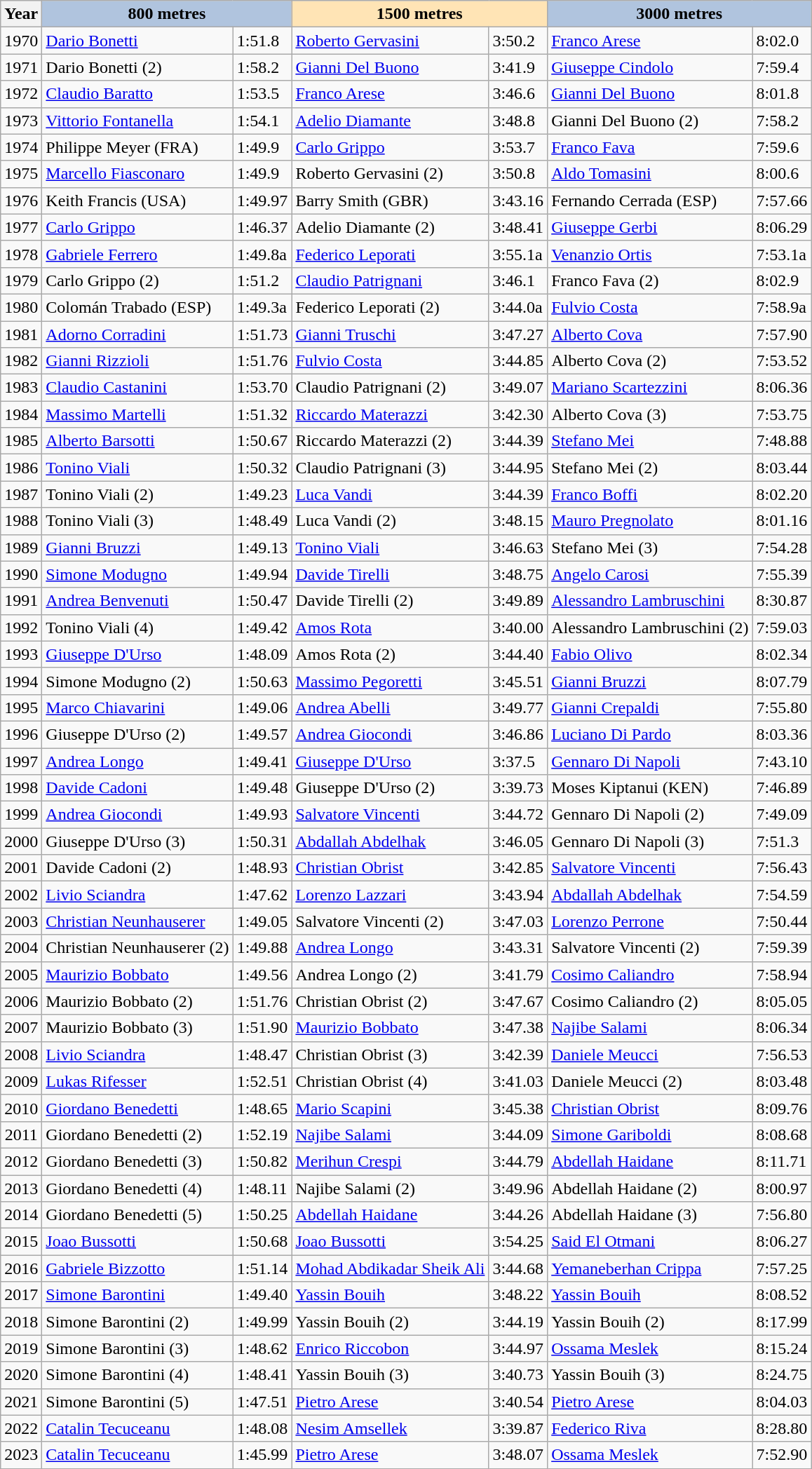<table class="wikitable">
<tr>
<th>Year</th>
<th colspan=2 style="background:lightsteelblue;">800 metres</th>
<th colspan=2 style="background:moccasin;">1500 metres</th>
<th colspan=2 style="background:lightsteelblue;">3000 metres</th>
</tr>
<tr>
<td align=center>1970</td>
<td><a href='#'>Dario Bonetti</a></td>
<td>1:51.8</td>
<td><a href='#'>Roberto Gervasini</a></td>
<td>3:50.2</td>
<td><a href='#'>Franco Arese</a></td>
<td>8:02.0</td>
</tr>
<tr>
<td align=center>1971</td>
<td>Dario Bonetti (2)</td>
<td>1:58.2</td>
<td><a href='#'>Gianni Del Buono</a></td>
<td>3:41.9</td>
<td><a href='#'>Giuseppe Cindolo</a></td>
<td>7:59.4</td>
</tr>
<tr>
<td align=center>1972</td>
<td><a href='#'>Claudio Baratto</a></td>
<td>1:53.5</td>
<td><a href='#'>Franco Arese</a></td>
<td>3:46.6</td>
<td><a href='#'>Gianni Del Buono</a></td>
<td>8:01.8</td>
</tr>
<tr>
<td align=center>1973</td>
<td><a href='#'>Vittorio Fontanella</a></td>
<td>1:54.1</td>
<td><a href='#'>Adelio Diamante</a></td>
<td>3:48.8</td>
<td>Gianni Del Buono (2)</td>
<td>7:58.2</td>
</tr>
<tr>
<td align=center>1974</td>
<td>Philippe Meyer (FRA)</td>
<td>1:49.9</td>
<td><a href='#'>Carlo Grippo</a></td>
<td>3:53.7</td>
<td><a href='#'>Franco Fava</a></td>
<td>7:59.6</td>
</tr>
<tr>
<td align=center>1975</td>
<td><a href='#'>Marcello Fiasconaro</a></td>
<td>1:49.9</td>
<td>Roberto Gervasini (2)</td>
<td>3:50.8</td>
<td><a href='#'>Aldo Tomasini</a></td>
<td>8:00.6</td>
</tr>
<tr>
<td align=center>1976</td>
<td>Keith Francis (USA)</td>
<td>1:49.97</td>
<td>Barry Smith (GBR)</td>
<td>3:43.16</td>
<td>Fernando Cerrada (ESP)</td>
<td>7:57.66</td>
</tr>
<tr>
<td align=center>1977</td>
<td><a href='#'>Carlo Grippo</a></td>
<td>1:46.37</td>
<td>Adelio Diamante (2)</td>
<td>3:48.41</td>
<td><a href='#'>Giuseppe Gerbi</a></td>
<td>8:06.29</td>
</tr>
<tr>
<td align=center>1978</td>
<td><a href='#'>Gabriele Ferrero</a></td>
<td>1:49.8a</td>
<td><a href='#'>Federico Leporati</a></td>
<td>3:55.1a</td>
<td><a href='#'>Venanzio Ortis</a></td>
<td>7:53.1a</td>
</tr>
<tr>
<td align=center>1979</td>
<td>Carlo Grippo (2)</td>
<td>1:51.2</td>
<td><a href='#'>Claudio Patrignani</a></td>
<td>3:46.1</td>
<td>Franco Fava (2)</td>
<td>8:02.9</td>
</tr>
<tr>
<td align=center>1980</td>
<td>Colomán Trabado (ESP)</td>
<td>1:49.3a</td>
<td>Federico Leporati (2)</td>
<td>3:44.0a</td>
<td><a href='#'>Fulvio Costa</a></td>
<td>7:58.9a</td>
</tr>
<tr>
<td align=center>1981</td>
<td><a href='#'>Adorno Corradini</a></td>
<td>1:51.73</td>
<td><a href='#'>Gianni Truschi</a></td>
<td>3:47.27</td>
<td><a href='#'>Alberto Cova</a></td>
<td>7:57.90</td>
</tr>
<tr>
<td align=center>1982</td>
<td><a href='#'>Gianni Rizzioli</a></td>
<td>1:51.76</td>
<td><a href='#'>Fulvio Costa</a></td>
<td>3:44.85</td>
<td>Alberto Cova (2)</td>
<td>7:53.52</td>
</tr>
<tr>
<td align=center>1983</td>
<td><a href='#'>Claudio Castanini</a></td>
<td>1:53.70</td>
<td>Claudio Patrignani (2)</td>
<td>3:49.07</td>
<td><a href='#'>Mariano Scartezzini</a></td>
<td>8:06.36</td>
</tr>
<tr>
<td align=center>1984</td>
<td><a href='#'>Massimo Martelli</a></td>
<td>1:51.32</td>
<td><a href='#'>Riccardo Materazzi</a></td>
<td>3:42.30</td>
<td>Alberto Cova (3)</td>
<td>7:53.75</td>
</tr>
<tr>
<td align=center>1985</td>
<td><a href='#'>Alberto Barsotti</a></td>
<td>1:50.67</td>
<td>Riccardo Materazzi (2)</td>
<td>3:44.39</td>
<td><a href='#'>Stefano Mei</a></td>
<td>7:48.88</td>
</tr>
<tr>
<td align=center>1986</td>
<td><a href='#'>Tonino Viali</a></td>
<td>1:50.32</td>
<td>Claudio Patrignani (3)</td>
<td>3:44.95</td>
<td>Stefano Mei (2)</td>
<td>8:03.44</td>
</tr>
<tr>
<td align=center>1987</td>
<td>Tonino Viali (2)</td>
<td>1:49.23</td>
<td><a href='#'>Luca Vandi</a></td>
<td>3:44.39</td>
<td><a href='#'>Franco Boffi</a></td>
<td>8:02.20</td>
</tr>
<tr>
<td align=center>1988</td>
<td>Tonino Viali (3)</td>
<td>1:48.49</td>
<td>Luca Vandi (2)</td>
<td>3:48.15</td>
<td><a href='#'>Mauro Pregnolato</a></td>
<td>8:01.16</td>
</tr>
<tr>
<td align=center>1989</td>
<td><a href='#'>Gianni Bruzzi</a></td>
<td>1:49.13</td>
<td><a href='#'>Tonino Viali</a></td>
<td>3:46.63</td>
<td>Stefano Mei (3)</td>
<td>7:54.28</td>
</tr>
<tr>
<td align=center>1990</td>
<td><a href='#'>Simone Modugno</a></td>
<td>1:49.94</td>
<td><a href='#'>Davide Tirelli</a></td>
<td>3:48.75</td>
<td><a href='#'>Angelo Carosi</a></td>
<td>7:55.39</td>
</tr>
<tr>
<td align=center>1991</td>
<td><a href='#'>Andrea Benvenuti</a></td>
<td>1:50.47</td>
<td>Davide Tirelli (2)</td>
<td>3:49.89</td>
<td><a href='#'>Alessandro Lambruschini</a></td>
<td>8:30.87</td>
</tr>
<tr>
<td align=center>1992</td>
<td>Tonino Viali (4)</td>
<td>1:49.42</td>
<td><a href='#'>Amos Rota</a></td>
<td>3:40.00</td>
<td>Alessandro Lambruschini (2)</td>
<td>7:59.03</td>
</tr>
<tr>
<td align=center>1993</td>
<td><a href='#'>Giuseppe D'Urso</a></td>
<td>1:48.09</td>
<td>Amos Rota (2)</td>
<td>3:44.40</td>
<td><a href='#'>Fabio Olivo</a></td>
<td>8:02.34</td>
</tr>
<tr>
<td align=center>1994</td>
<td>Simone Modugno (2)</td>
<td>1:50.63</td>
<td><a href='#'>Massimo Pegoretti</a></td>
<td>3:45.51</td>
<td><a href='#'>Gianni Bruzzi</a></td>
<td>8:07.79</td>
</tr>
<tr>
<td align=center>1995</td>
<td><a href='#'>Marco Chiavarini</a></td>
<td>1:49.06</td>
<td><a href='#'>Andrea Abelli</a></td>
<td>3:49.77</td>
<td><a href='#'>Gianni Crepaldi</a></td>
<td>7:55.80</td>
</tr>
<tr>
<td align=center>1996</td>
<td>Giuseppe D'Urso (2)</td>
<td>1:49.57</td>
<td><a href='#'>Andrea Giocondi</a></td>
<td>3:46.86</td>
<td><a href='#'>Luciano Di Pardo</a></td>
<td>8:03.36</td>
</tr>
<tr>
<td align=center>1997</td>
<td><a href='#'>Andrea Longo</a></td>
<td>1:49.41</td>
<td><a href='#'>Giuseppe D'Urso</a></td>
<td>3:37.5</td>
<td><a href='#'>Gennaro Di Napoli</a></td>
<td>7:43.10</td>
</tr>
<tr>
<td align=center>1998</td>
<td><a href='#'>Davide Cadoni</a></td>
<td>1:49.48</td>
<td>Giuseppe D'Urso (2)</td>
<td>3:39.73</td>
<td>Moses Kiptanui (KEN)</td>
<td>7:46.89</td>
</tr>
<tr>
<td align=center>1999</td>
<td><a href='#'>Andrea Giocondi</a></td>
<td>1:49.93</td>
<td><a href='#'>Salvatore Vincenti</a></td>
<td>3:44.72</td>
<td>Gennaro Di Napoli (2)</td>
<td>7:49.09</td>
</tr>
<tr>
<td align=center>2000</td>
<td>Giuseppe D'Urso (3)</td>
<td>1:50.31</td>
<td><a href='#'>Abdallah Abdelhak</a></td>
<td>3:46.05</td>
<td>Gennaro Di Napoli (3)</td>
<td>7:51.3</td>
</tr>
<tr>
<td align=center>2001</td>
<td>Davide Cadoni (2)</td>
<td>1:48.93</td>
<td><a href='#'>Christian Obrist</a></td>
<td>3:42.85</td>
<td><a href='#'>Salvatore Vincenti</a></td>
<td>7:56.43</td>
</tr>
<tr>
<td align=center>2002</td>
<td><a href='#'>Livio Sciandra</a></td>
<td>1:47.62</td>
<td><a href='#'>Lorenzo Lazzari</a></td>
<td>3:43.94</td>
<td><a href='#'>Abdallah Abdelhak</a></td>
<td>7:54.59</td>
</tr>
<tr>
<td align=center>2003</td>
<td><a href='#'>Christian Neunhauserer</a></td>
<td>1:49.05</td>
<td>Salvatore Vincenti (2)</td>
<td>3:47.03</td>
<td><a href='#'>Lorenzo Perrone</a></td>
<td>7:50.44</td>
</tr>
<tr>
<td align=center>2004</td>
<td>Christian Neunhauserer (2)</td>
<td>1:49.88</td>
<td><a href='#'>Andrea Longo</a></td>
<td>3:43.31</td>
<td>Salvatore Vincenti (2)</td>
<td>7:59.39</td>
</tr>
<tr>
<td align=center>2005</td>
<td><a href='#'>Maurizio Bobbato</a></td>
<td>1:49.56</td>
<td>Andrea Longo (2)</td>
<td>3:41.79</td>
<td><a href='#'>Cosimo Caliandro</a></td>
<td>7:58.94</td>
</tr>
<tr>
<td align=center>2006</td>
<td>Maurizio Bobbato (2)</td>
<td>1:51.76</td>
<td>Christian Obrist (2)</td>
<td>3:47.67</td>
<td>Cosimo Caliandro (2)</td>
<td>8:05.05</td>
</tr>
<tr>
<td align=center>2007</td>
<td>Maurizio Bobbato (3)</td>
<td>1:51.90</td>
<td><a href='#'>Maurizio Bobbato</a></td>
<td>3:47.38</td>
<td><a href='#'>Najibe Salami</a></td>
<td>8:06.34</td>
</tr>
<tr>
<td align=center>2008</td>
<td><a href='#'>Livio Sciandra</a></td>
<td>1:48.47</td>
<td>Christian Obrist (3)</td>
<td>3:42.39</td>
<td><a href='#'>Daniele Meucci</a></td>
<td>7:56.53</td>
</tr>
<tr>
<td align=center>2009</td>
<td><a href='#'>Lukas Rifesser</a></td>
<td>1:52.51</td>
<td>Christian Obrist (4)</td>
<td>3:41.03</td>
<td>Daniele Meucci (2)</td>
<td>8:03.48</td>
</tr>
<tr>
<td align=center>2010</td>
<td><a href='#'>Giordano Benedetti</a></td>
<td>1:48.65</td>
<td><a href='#'>Mario Scapini</a></td>
<td>3:45.38</td>
<td><a href='#'>Christian Obrist</a></td>
<td>8:09.76</td>
</tr>
<tr>
<td align=center>2011</td>
<td>Giordano Benedetti (2)</td>
<td>1:52.19</td>
<td><a href='#'>Najibe Salami</a></td>
<td>3:44.09</td>
<td><a href='#'>Simone Gariboldi</a></td>
<td>8:08.68</td>
</tr>
<tr>
<td align=center>2012</td>
<td>Giordano Benedetti (3)</td>
<td>1:50.82</td>
<td><a href='#'>Merihun Crespi</a></td>
<td>3:44.79</td>
<td><a href='#'>Abdellah Haidane</a></td>
<td>8:11.71</td>
</tr>
<tr>
<td align=center>2013</td>
<td>Giordano Benedetti (4)</td>
<td>1:48.11</td>
<td>Najibe Salami (2)</td>
<td>3:49.96</td>
<td>Abdellah Haidane (2)</td>
<td>8:00.97</td>
</tr>
<tr>
<td align=center>2014</td>
<td>Giordano Benedetti (5)</td>
<td>1:50.25</td>
<td><a href='#'>Abdellah Haidane</a></td>
<td>3:44.26</td>
<td>Abdellah Haidane (3)</td>
<td>7:56.80</td>
</tr>
<tr>
<td align=center>2015</td>
<td><a href='#'>Joao Bussotti</a></td>
<td>1:50.68</td>
<td><a href='#'>Joao Bussotti</a></td>
<td>3:54.25</td>
<td><a href='#'>Said El Otmani</a></td>
<td>8:06.27</td>
</tr>
<tr>
<td align=center>2016</td>
<td><a href='#'>Gabriele Bizzotto</a></td>
<td>1:51.14</td>
<td><a href='#'>Mohad Abdikadar Sheik Ali</a></td>
<td>3:44.68</td>
<td><a href='#'>Yemaneberhan Crippa</a></td>
<td>7:57.25</td>
</tr>
<tr>
<td align=center>2017</td>
<td><a href='#'>Simone Barontini</a></td>
<td>1:49.40</td>
<td><a href='#'>Yassin Bouih</a></td>
<td>3:48.22</td>
<td><a href='#'>Yassin Bouih</a></td>
<td>8:08.52</td>
</tr>
<tr>
<td align=center>2018</td>
<td>Simone Barontini (2)</td>
<td>1:49.99</td>
<td>Yassin Bouih (2)</td>
<td>3:44.19</td>
<td>Yassin Bouih (2)</td>
<td>8:17.99</td>
</tr>
<tr>
<td align=center>2019</td>
<td>Simone Barontini (3)</td>
<td>1:48.62</td>
<td><a href='#'>Enrico Riccobon</a></td>
<td>3:44.97</td>
<td><a href='#'>Ossama Meslek</a></td>
<td>8:15.24</td>
</tr>
<tr>
<td align=center>2020</td>
<td>Simone Barontini (4)</td>
<td>1:48.41</td>
<td>Yassin Bouih (3)</td>
<td>3:40.73</td>
<td>Yassin Bouih (3)</td>
<td>8:24.75</td>
</tr>
<tr>
<td align=center>2021</td>
<td>Simone Barontini (5)</td>
<td>1:47.51</td>
<td><a href='#'>Pietro Arese</a></td>
<td>3:40.54</td>
<td><a href='#'>Pietro Arese</a></td>
<td>8:04.03</td>
</tr>
<tr>
<td align=center>2022</td>
<td><a href='#'>Catalin Tecuceanu</a></td>
<td>1:48.08</td>
<td><a href='#'>Nesim Amsellek</a></td>
<td>3:39.87</td>
<td><a href='#'>Federico Riva</a></td>
<td>8:28.80</td>
</tr>
<tr>
<td align=center>2023</td>
<td><a href='#'>Catalin Tecuceanu</a></td>
<td>1:45.99</td>
<td><a href='#'>Pietro Arese</a></td>
<td>3:48.07</td>
<td><a href='#'>Ossama Meslek</a></td>
<td>7:52.90</td>
</tr>
</table>
